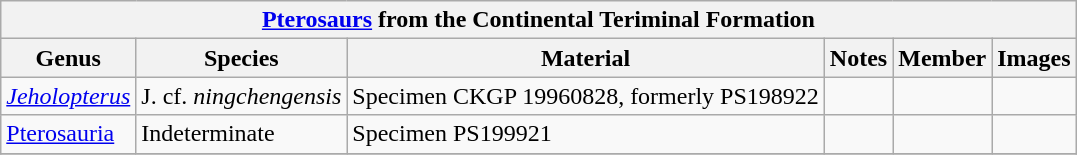<table class="wikitable">
<tr>
<th colspan="6"><strong><a href='#'>Pterosaurs</a> from the Continental Teriminal Formation</strong></th>
</tr>
<tr>
<th>Genus</th>
<th>Species</th>
<th>Material</th>
<th>Notes</th>
<th>Member</th>
<th>Images</th>
</tr>
<tr>
<td><em><a href='#'>Jeholopterus</a></em></td>
<td>J. cf. <em>ningchengensis</em></td>
<td>Specimen CKGP 19960828, formerly PS198922</td>
<td></td>
<td></td>
<td></td>
</tr>
<tr>
<td><a href='#'>Pterosauria</a></td>
<td>Indeterminate</td>
<td>Specimen PS199921</td>
<td></td>
<td></td>
<td></td>
</tr>
<tr>
</tr>
</table>
